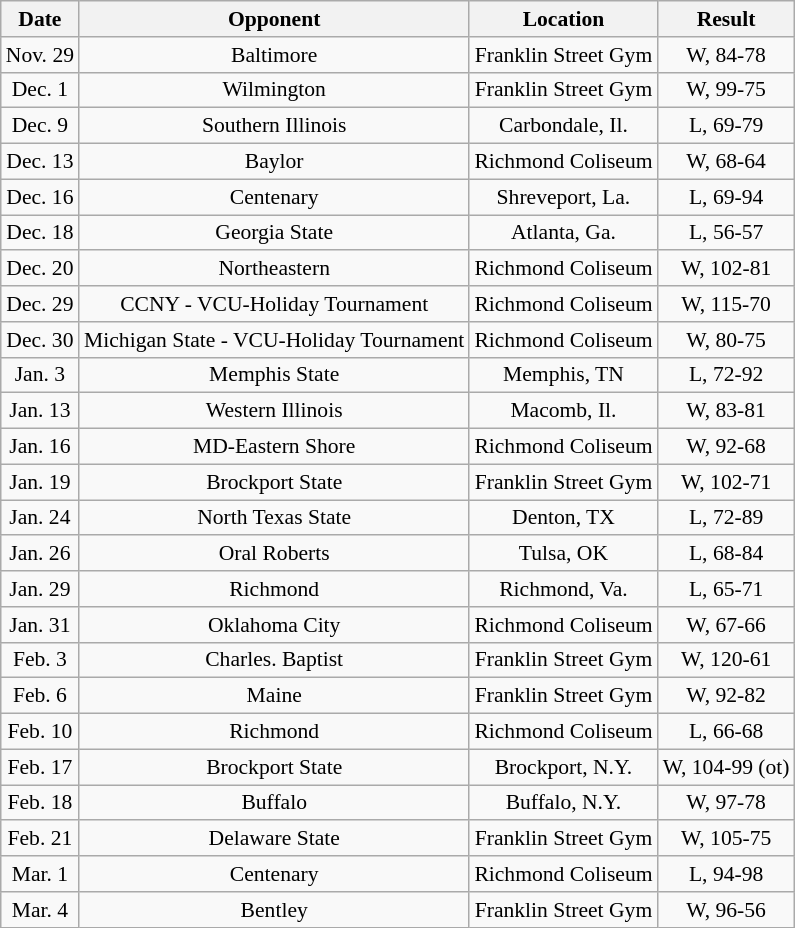<table class="wikitable" style="text-align: center; font-size: 90%;">
<tr>
<th>Date</th>
<th>Opponent</th>
<th>Location</th>
<th>Result</th>
</tr>
<tr>
<td>Nov. 29</td>
<td>Baltimore</td>
<td>Franklin Street Gym</td>
<td>W, 84-78</td>
</tr>
<tr>
<td>Dec. 1</td>
<td>Wilmington</td>
<td>Franklin Street Gym</td>
<td>W, 99-75</td>
</tr>
<tr>
<td>Dec. 9</td>
<td>Southern Illinois</td>
<td>Carbondale, Il.</td>
<td>L, 69-79</td>
</tr>
<tr>
<td>Dec. 13</td>
<td>Baylor</td>
<td>Richmond Coliseum</td>
<td>W, 68-64</td>
</tr>
<tr>
<td>Dec. 16</td>
<td>Centenary</td>
<td>Shreveport, La.</td>
<td>L, 69-94</td>
</tr>
<tr>
<td>Dec. 18</td>
<td>Georgia State</td>
<td>Atlanta, Ga.</td>
<td>L, 56-57</td>
</tr>
<tr>
<td>Dec. 20</td>
<td>Northeastern</td>
<td>Richmond Coliseum</td>
<td>W, 102-81</td>
</tr>
<tr>
<td>Dec. 29</td>
<td>CCNY - VCU-Holiday Tournament</td>
<td>Richmond Coliseum</td>
<td>W, 115-70</td>
</tr>
<tr>
<td>Dec. 30</td>
<td>Michigan State - VCU-Holiday Tournament</td>
<td>Richmond Coliseum</td>
<td>W, 80-75</td>
</tr>
<tr>
<td>Jan. 3</td>
<td>Memphis State</td>
<td>Memphis, TN</td>
<td>L, 72-92</td>
</tr>
<tr>
<td>Jan. 13</td>
<td>Western Illinois</td>
<td>Macomb, Il.</td>
<td>W, 83-81</td>
</tr>
<tr>
<td>Jan. 16</td>
<td>MD-Eastern Shore</td>
<td>Richmond Coliseum</td>
<td>W, 92-68</td>
</tr>
<tr>
<td>Jan. 19</td>
<td>Brockport State</td>
<td>Franklin Street Gym</td>
<td>W, 102-71</td>
</tr>
<tr>
<td>Jan. 24</td>
<td>North Texas State</td>
<td>Denton, TX</td>
<td>L, 72-89</td>
</tr>
<tr>
<td>Jan. 26</td>
<td>Oral Roberts</td>
<td>Tulsa, OK</td>
<td>L, 68-84</td>
</tr>
<tr>
<td>Jan. 29</td>
<td>Richmond</td>
<td>Richmond, Va.</td>
<td>L, 65-71</td>
</tr>
<tr>
<td>Jan. 31</td>
<td>Oklahoma City</td>
<td>Richmond Coliseum</td>
<td>W, 67-66</td>
</tr>
<tr>
<td>Feb. 3</td>
<td>Charles. Baptist</td>
<td>Franklin Street Gym</td>
<td>W, 120-61</td>
</tr>
<tr>
<td>Feb. 6</td>
<td>Maine</td>
<td>Franklin Street Gym</td>
<td>W, 92-82</td>
</tr>
<tr>
<td>Feb. 10</td>
<td>Richmond</td>
<td>Richmond Coliseum</td>
<td>L, 66-68</td>
</tr>
<tr>
<td>Feb. 17</td>
<td>Brockport State</td>
<td>Brockport, N.Y.</td>
<td>W, 104-99 (ot)</td>
</tr>
<tr>
<td>Feb. 18</td>
<td>Buffalo</td>
<td>Buffalo, N.Y.</td>
<td>W, 97-78</td>
</tr>
<tr>
<td>Feb. 21</td>
<td>Delaware State</td>
<td>Franklin Street Gym</td>
<td>W, 105-75</td>
</tr>
<tr>
<td>Mar. 1</td>
<td>Centenary</td>
<td>Richmond Coliseum</td>
<td>L, 94-98</td>
</tr>
<tr>
<td>Mar. 4</td>
<td>Bentley</td>
<td>Franklin Street Gym</td>
<td>W, 96-56</td>
</tr>
</table>
